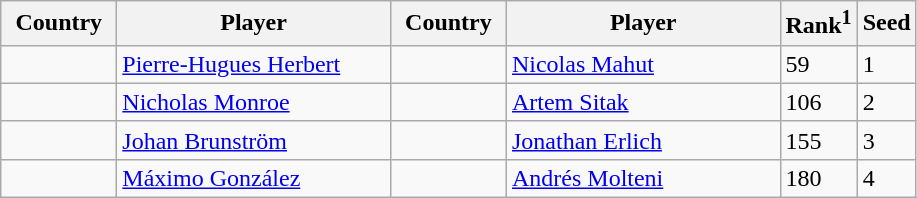<table class="sortable wikitable">
<tr>
<th width="70">Country</th>
<th width="175">Player</th>
<th width="70">Country</th>
<th width="175">Player</th>
<th>Rank<sup>1</sup></th>
<th>Seed</th>
</tr>
<tr>
<td></td>
<td><a href='#'>Pierre-Hugues Herbert</a></td>
<td></td>
<td><a href='#'>Nicolas Mahut</a></td>
<td>59</td>
<td>1</td>
</tr>
<tr>
<td></td>
<td><a href='#'>Nicholas Monroe</a></td>
<td></td>
<td><a href='#'>Artem Sitak</a></td>
<td>106</td>
<td>2</td>
</tr>
<tr>
<td></td>
<td><a href='#'>Johan Brunström</a></td>
<td></td>
<td><a href='#'>Jonathan Erlich</a></td>
<td>155</td>
<td>3</td>
</tr>
<tr>
<td></td>
<td><a href='#'>Máximo González</a></td>
<td></td>
<td><a href='#'>Andrés Molteni</a></td>
<td>180</td>
<td>4</td>
</tr>
</table>
